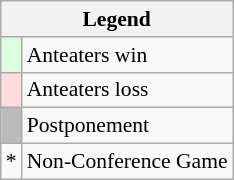<table class="wikitable" style="font-size:90%">
<tr>
<th colspan="2">Legend</th>
</tr>
<tr>
<td bgcolor="#ddffdd"> </td>
<td>Anteaters win</td>
</tr>
<tr>
<td bgcolor="#ffdddd"> </td>
<td>Anteaters loss</td>
</tr>
<tr>
<td bgcolor="#bbbbbb"> </td>
<td>Postponement</td>
</tr>
<tr>
<td>*</td>
<td>Non-Conference Game</td>
</tr>
</table>
